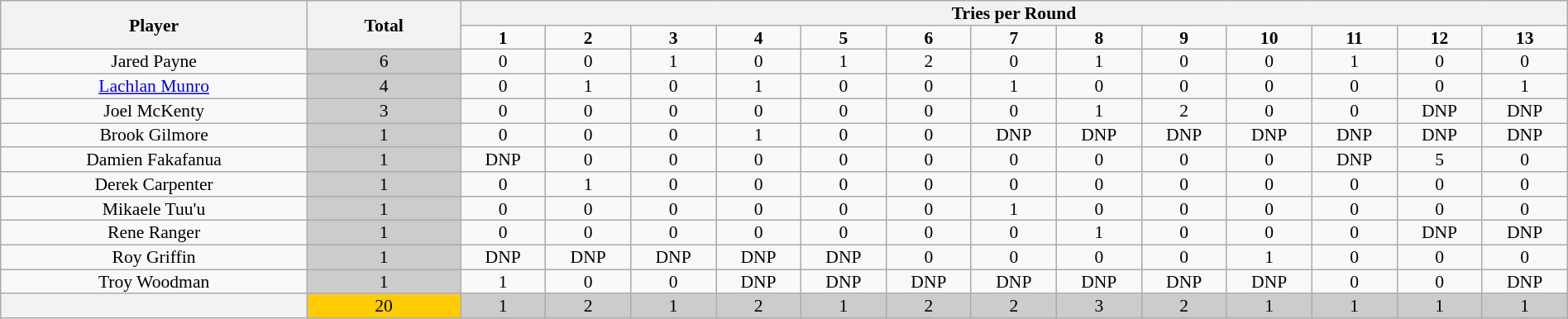<table class="wikitable" style="text-align:center; line-height: 90%; font-size:90%;" width=100%>
<tr>
<th rowspan=2 width=18%>Player</th>
<th rowspan=2 width=9%>Total</th>
<th colspan=13>Tries per Round</th>
</tr>
<tr>
<td width=5%><strong>1</strong></td>
<td width=5%><strong>2</strong></td>
<td width=5%><strong>3</strong></td>
<td width=5%><strong>4</strong></td>
<td width=5%><strong>5</strong></td>
<td width=5%><strong>6</strong></td>
<td width=5%><strong>7</strong></td>
<td width=5%><strong>8</strong></td>
<td width=5%><strong>9</strong></td>
<td width=5%><strong>10</strong></td>
<td width=5%><strong>11</strong></td>
<td width=5%><strong>12</strong></td>
<td width=5%><strong>13</strong></td>
</tr>
<tr>
<td>Jared Payne</td>
<td bgcolor=#cccccc>6</td>
<td>0</td>
<td>0</td>
<td>1</td>
<td>0</td>
<td>1</td>
<td>2</td>
<td>0</td>
<td>1</td>
<td>0</td>
<td>0</td>
<td>1</td>
<td>0</td>
<td>0</td>
</tr>
<tr>
<td><a href='#'>Lachlan Munro</a></td>
<td bgcolor=#cccccc>4</td>
<td>0</td>
<td>1</td>
<td>0</td>
<td>1</td>
<td>0</td>
<td>0</td>
<td>1</td>
<td>0</td>
<td>0</td>
<td>0</td>
<td>0</td>
<td>0</td>
<td>1</td>
</tr>
<tr>
<td>Joel McKenty</td>
<td bgcolor=#cccccc>3</td>
<td>0</td>
<td>0</td>
<td>0</td>
<td>0</td>
<td>0</td>
<td>0</td>
<td>0</td>
<td>1</td>
<td>2</td>
<td>0</td>
<td>0</td>
<td>DNP</td>
<td>DNP</td>
</tr>
<tr>
<td>Brook Gilmore</td>
<td bgcolor=#cccccc>1</td>
<td>0</td>
<td>0</td>
<td>0</td>
<td>1</td>
<td>0</td>
<td>0</td>
<td>DNP</td>
<td>DNP</td>
<td>DNP</td>
<td>DNP</td>
<td>DNP</td>
<td>DNP</td>
<td>DNP</td>
</tr>
<tr>
<td>Damien Fakafanua</td>
<td bgcolor=#cccccc>1</td>
<td>DNP</td>
<td>0</td>
<td>0</td>
<td>0</td>
<td>0</td>
<td>0</td>
<td>0</td>
<td>0</td>
<td>0</td>
<td>0</td>
<td>DNP</td>
<td>5</td>
<td>0</td>
</tr>
<tr>
<td>Derek Carpenter</td>
<td bgcolor=#cccccc>1</td>
<td>0</td>
<td>1</td>
<td>0</td>
<td>0</td>
<td>0</td>
<td>0</td>
<td>0</td>
<td>0</td>
<td>0</td>
<td>0</td>
<td>0</td>
<td>0</td>
<td>0</td>
</tr>
<tr>
<td>Mikaele Tuu'u</td>
<td bgcolor=#cccccc>1</td>
<td>0</td>
<td>0</td>
<td>0</td>
<td>0</td>
<td>0</td>
<td>0</td>
<td>1</td>
<td>0</td>
<td>0</td>
<td>0</td>
<td>0</td>
<td>0</td>
<td>0</td>
</tr>
<tr>
<td>Rene Ranger</td>
<td bgcolor=#cccccc>1</td>
<td>0</td>
<td>0</td>
<td>0</td>
<td>0</td>
<td>0</td>
<td>0</td>
<td>0</td>
<td>1</td>
<td>0</td>
<td>0</td>
<td>0</td>
<td>DNP</td>
<td>DNP</td>
</tr>
<tr>
<td>Roy Griffin</td>
<td bgcolor=#cccccc>1</td>
<td>DNP</td>
<td>DNP</td>
<td>DNP</td>
<td>DNP</td>
<td>DNP</td>
<td>0</td>
<td>0</td>
<td>0</td>
<td>0</td>
<td>1</td>
<td>0</td>
<td>0</td>
<td>0</td>
</tr>
<tr>
<td>Troy Woodman</td>
<td bgcolor=#cccccc>1</td>
<td>1</td>
<td>0</td>
<td>0</td>
<td>DNP</td>
<td>DNP</td>
<td>DNP</td>
<td>DNP</td>
<td>DNP</td>
<td>DNP</td>
<td>DNP</td>
<td>0</td>
<td>0</td>
<td>DNP</td>
</tr>
<tr>
<th></th>
<td bgcolor=#ffcc00>20</td>
<td bgcolor=#cccccc>1</td>
<td bgcolor=#cccccc>2</td>
<td bgcolor=#cccccc>1</td>
<td bgcolor=#cccccc>2</td>
<td bgcolor=#cccccc>1</td>
<td bgcolor=#cccccc>2</td>
<td bgcolor=#cccccc>2</td>
<td bgcolor=#cccccc>3</td>
<td bgcolor=#cccccc>2</td>
<td bgcolor=#cccccc>1</td>
<td bgcolor=#cccccc>1</td>
<td bgcolor=#cccccc>1</td>
<td bgcolor=#cccccc>1</td>
</tr>
</table>
